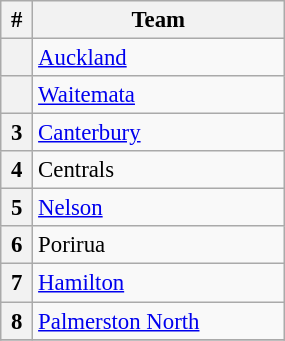<table class="wikitable" width="15%" style="font-size:95%; text-align:center">
<tr>
<th>#</th>
<th>Team</th>
</tr>
<tr>
<th></th>
<td align=left><a href='#'>Auckland</a></td>
</tr>
<tr>
<th></th>
<td align=left><a href='#'>Waitemata</a></td>
</tr>
<tr>
<th>3</th>
<td align=left><a href='#'>Canterbury</a></td>
</tr>
<tr>
<th>4</th>
<td align=left>Centrals</td>
</tr>
<tr>
<th>5</th>
<td align=left><a href='#'>Nelson</a></td>
</tr>
<tr>
<th>6</th>
<td align=left>Porirua</td>
</tr>
<tr>
<th>7</th>
<td align=left><a href='#'>Hamilton</a></td>
</tr>
<tr>
<th>8</th>
<td align=left><a href='#'>Palmerston North</a></td>
</tr>
<tr>
</tr>
</table>
